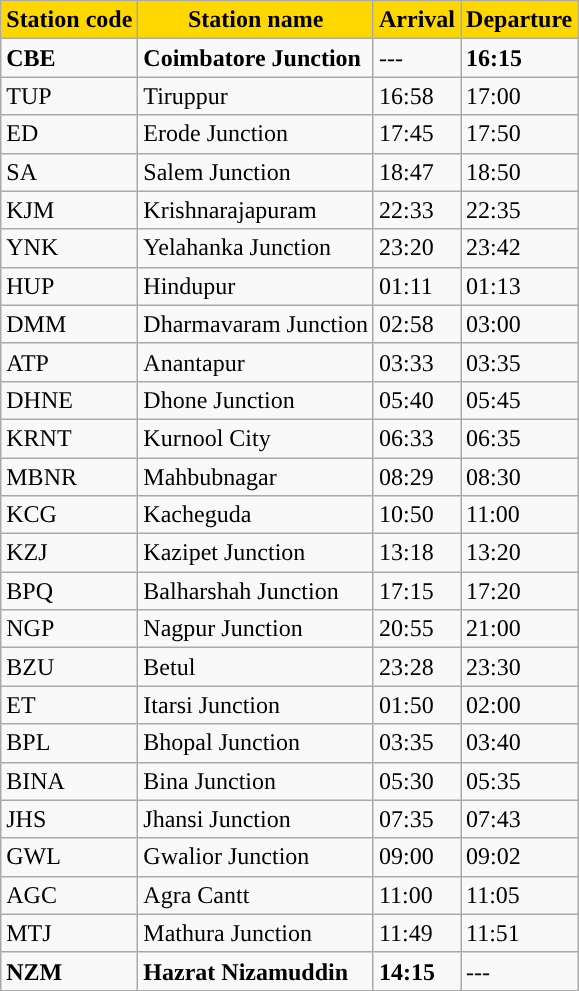<table class="wikitable">
<tr>
<th style="background:gold;">Station code</th>
<th ! style="background:gold;">Station name</th>
<th ! style="background:gold;">Arrival</th>
<th ! style="background:gold;">Departure</th>
</tr>
<tr>
<td><strong>CBE</strong></td>
<td><strong>Coimbatore Junction</strong></td>
<td>---</td>
<td><strong>16:15</strong></td>
</tr>
<tr>
<td>TUP</td>
<td>Tiruppur</td>
<td>16:58</td>
<td>17:00</td>
</tr>
<tr>
<td>ED</td>
<td>Erode Junction</td>
<td>17:45</td>
<td>17:50</td>
</tr>
<tr>
<td>SA</td>
<td>Salem Junction</td>
<td>18:47</td>
<td>18:50</td>
</tr>
<tr>
<td>KJM</td>
<td>Krishnarajapuram</td>
<td>22:33</td>
<td>22:35</td>
</tr>
<tr>
<td>YNK</td>
<td>Yelahanka Junction</td>
<td>23:20</td>
<td>23:42</td>
</tr>
<tr>
<td>HUP</td>
<td>Hindupur</td>
<td>01:11</td>
<td>01:13</td>
</tr>
<tr>
<td>DMM</td>
<td>Dharmavaram Junction</td>
<td>02:58</td>
<td>03:00</td>
</tr>
<tr>
<td>ATP</td>
<td>Anantapur</td>
<td>03:33</td>
<td>03:35</td>
</tr>
<tr>
<td>DHNE</td>
<td>Dhone Junction</td>
<td>05:40</td>
<td>05:45</td>
</tr>
<tr>
<td>KRNT</td>
<td>Kurnool City</td>
<td>06:33</td>
<td>06:35</td>
</tr>
<tr>
<td>MBNR</td>
<td>Mahbubnagar</td>
<td>08:29</td>
<td>08:30</td>
</tr>
<tr>
<td>KCG</td>
<td>Kacheguda</td>
<td>10:50</td>
<td>11:00</td>
</tr>
<tr>
<td>KZJ</td>
<td>Kazipet Junction</td>
<td>13:18</td>
<td>13:20</td>
</tr>
<tr>
<td>BPQ</td>
<td>Balharshah Junction</td>
<td>17:15</td>
<td>17:20</td>
</tr>
<tr>
<td>NGP</td>
<td>Nagpur Junction</td>
<td>20:55</td>
<td>21:00</td>
</tr>
<tr>
<td>BZU</td>
<td>Betul</td>
<td>23:28</td>
<td>23:30</td>
</tr>
<tr>
<td>ET</td>
<td>Itarsi Junction</td>
<td>01:50</td>
<td>02:00</td>
</tr>
<tr>
<td>BPL</td>
<td>Bhopal Junction</td>
<td>03:35</td>
<td>03:40</td>
</tr>
<tr>
<td>BINA</td>
<td>Bina Junction</td>
<td>05:30</td>
<td>05:35</td>
</tr>
<tr>
<td>JHS</td>
<td>Jhansi Junction</td>
<td>07:35</td>
<td>07:43</td>
</tr>
<tr>
<td>GWL</td>
<td>Gwalior Junction</td>
<td>09:00</td>
<td>09:02</td>
</tr>
<tr>
<td>AGC</td>
<td>Agra Cantt</td>
<td>11:00</td>
<td>11:05</td>
</tr>
<tr>
<td>MTJ</td>
<td>Mathura Junction</td>
<td>11:49</td>
<td>11:51</td>
</tr>
<tr>
<td><strong>NZM</strong></td>
<td><strong>Hazrat Nizamuddin</strong></td>
<td><strong>14:15</strong></td>
<td>---</td>
</tr>
<tr>
</tr>
</table>
